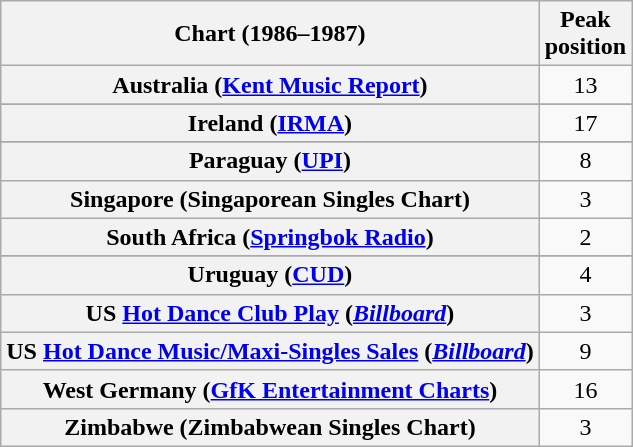<table class="wikitable sortable plainrowheaders" style="text-align:center;">
<tr>
<th>Chart (1986–1987)</th>
<th>Peak<br>position</th>
</tr>
<tr>
<th scope="row">Australia (<a href='#'>Kent Music Report</a>)</th>
<td style="text-align:center;">13</td>
</tr>
<tr>
</tr>
<tr>
<th scope="row">Ireland (<a href='#'>IRMA</a>)</th>
<td style="text-align:center;">17</td>
</tr>
<tr>
</tr>
<tr>
<th scope="row">Paraguay (<a href='#'>UPI</a>)</th>
<td style="text-align:center;">8</td>
</tr>
<tr>
<th scope="row">Singapore (Singaporean Singles Chart)</th>
<td style="text-align:center;">3</td>
</tr>
<tr>
<th scope="row">South Africa (<a href='#'>Springbok Radio</a>)</th>
<td style="text-align:center;">2</td>
</tr>
<tr>
</tr>
<tr>
</tr>
<tr>
<th scope="row">Uruguay (<a href='#'>CUD</a>)</th>
<td style="text-align:center;">4</td>
</tr>
<tr>
<th scope="row">US <a href='#'>Hot Dance Club Play</a> (<em><a href='#'>Billboard</a></em>)</th>
<td style="text-align:center;">3</td>
</tr>
<tr>
<th scope="row">US <a href='#'>Hot Dance Music/Maxi-Singles Sales</a> (<em><a href='#'>Billboard</a></em>)</th>
<td style="text-align:center;">9</td>
</tr>
<tr>
<th scope="row">West Germany (<a href='#'>GfK Entertainment Charts</a>)</th>
<td style="text-align:center;">16</td>
</tr>
<tr>
<th scope="row">Zimbabwe (Zimbabwean Singles Chart)</th>
<td style="text-align:center;">3</td>
</tr>
</table>
